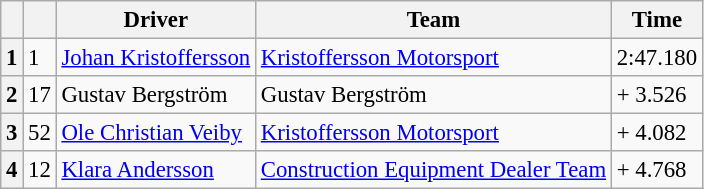<table class="wikitable" style="font-size:95%">
<tr>
<th></th>
<th></th>
<th>Driver</th>
<th>Team</th>
<th>Time</th>
</tr>
<tr>
<th>1</th>
<td>1</td>
<td> <a href='#'>Johan Kristoffersson</a></td>
<td><a href='#'>Kristoffersson Motorsport</a></td>
<td>2:47.180</td>
</tr>
<tr>
<th>2</th>
<td>17</td>
<td> Gustav Bergström</td>
<td>Gustav Bergström</td>
<td>+ 3.526</td>
</tr>
<tr>
<th>3</th>
<td>52</td>
<td> <a href='#'>Ole Christian Veiby</a></td>
<td><a href='#'>Kristoffersson Motorsport</a></td>
<td>+ 4.082</td>
</tr>
<tr>
<th>4</th>
<td>12</td>
<td> <a href='#'>Klara Andersson</a></td>
<td><a href='#'>Construction Equipment Dealer Team</a></td>
<td>+ 4.768</td>
</tr>
</table>
